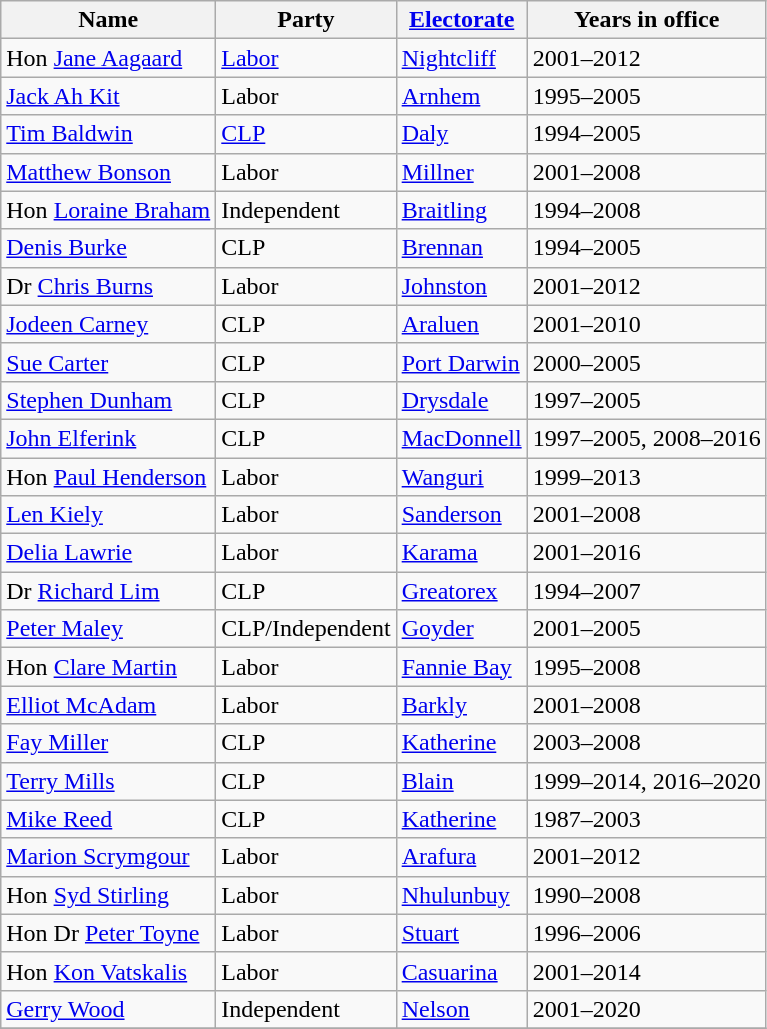<table class="wikitable sortable">
<tr>
<th>Name</th>
<th>Party</th>
<th><a href='#'>Electorate</a></th>
<th>Years in office</th>
</tr>
<tr>
<td>Hon <a href='#'>Jane Aagaard</a></td>
<td><a href='#'>Labor</a></td>
<td><a href='#'>Nightcliff</a></td>
<td>2001–2012</td>
</tr>
<tr>
<td><a href='#'>Jack Ah Kit</a></td>
<td>Labor</td>
<td><a href='#'>Arnhem</a></td>
<td>1995–2005</td>
</tr>
<tr>
<td><a href='#'>Tim Baldwin</a></td>
<td><a href='#'>CLP</a></td>
<td><a href='#'>Daly</a></td>
<td>1994–2005</td>
</tr>
<tr>
<td><a href='#'>Matthew Bonson</a></td>
<td>Labor</td>
<td><a href='#'>Millner</a></td>
<td>2001–2008</td>
</tr>
<tr>
<td>Hon <a href='#'>Loraine Braham</a></td>
<td>Independent</td>
<td><a href='#'>Braitling</a></td>
<td>1994–2008</td>
</tr>
<tr>
<td><a href='#'>Denis Burke</a></td>
<td>CLP</td>
<td><a href='#'>Brennan</a></td>
<td>1994–2005</td>
</tr>
<tr>
<td>Dr <a href='#'>Chris Burns</a></td>
<td>Labor</td>
<td><a href='#'>Johnston</a></td>
<td>2001–2012</td>
</tr>
<tr>
<td><a href='#'>Jodeen Carney</a></td>
<td>CLP</td>
<td><a href='#'>Araluen</a></td>
<td>2001–2010</td>
</tr>
<tr>
<td><a href='#'>Sue Carter</a></td>
<td>CLP</td>
<td><a href='#'>Port Darwin</a></td>
<td>2000–2005</td>
</tr>
<tr>
<td><a href='#'>Stephen Dunham</a></td>
<td>CLP</td>
<td><a href='#'>Drysdale</a></td>
<td>1997–2005</td>
</tr>
<tr>
<td><a href='#'>John Elferink</a></td>
<td>CLP</td>
<td><a href='#'>MacDonnell</a></td>
<td>1997–2005, 2008–2016</td>
</tr>
<tr>
<td>Hon <a href='#'>Paul Henderson</a></td>
<td>Labor</td>
<td><a href='#'>Wanguri</a></td>
<td>1999–2013</td>
</tr>
<tr>
<td><a href='#'>Len Kiely</a></td>
<td>Labor</td>
<td><a href='#'>Sanderson</a></td>
<td>2001–2008</td>
</tr>
<tr>
<td><a href='#'>Delia Lawrie</a></td>
<td>Labor</td>
<td><a href='#'>Karama</a></td>
<td>2001–2016</td>
</tr>
<tr>
<td>Dr <a href='#'>Richard Lim</a></td>
<td>CLP</td>
<td><a href='#'>Greatorex</a></td>
<td>1994–2007</td>
</tr>
<tr>
<td><a href='#'>Peter Maley</a></td>
<td>CLP/Independent </td>
<td><a href='#'>Goyder</a></td>
<td>2001–2005</td>
</tr>
<tr>
<td>Hon <a href='#'>Clare Martin</a></td>
<td>Labor</td>
<td><a href='#'>Fannie Bay</a></td>
<td>1995–2008</td>
</tr>
<tr>
<td><a href='#'>Elliot McAdam</a></td>
<td>Labor</td>
<td><a href='#'>Barkly</a></td>
<td>2001–2008</td>
</tr>
<tr>
<td><a href='#'>Fay Miller</a> </td>
<td>CLP</td>
<td><a href='#'>Katherine</a></td>
<td>2003–2008</td>
</tr>
<tr>
<td><a href='#'>Terry Mills</a></td>
<td>CLP</td>
<td><a href='#'>Blain</a></td>
<td>1999–2014, 2016–2020</td>
</tr>
<tr>
<td><a href='#'>Mike Reed</a> </td>
<td>CLP</td>
<td><a href='#'>Katherine</a></td>
<td>1987–2003</td>
</tr>
<tr>
<td><a href='#'>Marion Scrymgour</a></td>
<td>Labor</td>
<td><a href='#'>Arafura</a></td>
<td>2001–2012</td>
</tr>
<tr>
<td>Hon <a href='#'>Syd Stirling</a></td>
<td>Labor</td>
<td><a href='#'>Nhulunbuy</a></td>
<td>1990–2008</td>
</tr>
<tr>
<td>Hon Dr <a href='#'>Peter Toyne</a></td>
<td>Labor</td>
<td><a href='#'>Stuart</a></td>
<td>1996–2006</td>
</tr>
<tr>
<td>Hon <a href='#'>Kon Vatskalis</a></td>
<td>Labor</td>
<td><a href='#'>Casuarina</a></td>
<td>2001–2014</td>
</tr>
<tr>
<td><a href='#'>Gerry Wood</a></td>
<td>Independent</td>
<td><a href='#'>Nelson</a></td>
<td>2001–2020</td>
</tr>
<tr>
</tr>
</table>
